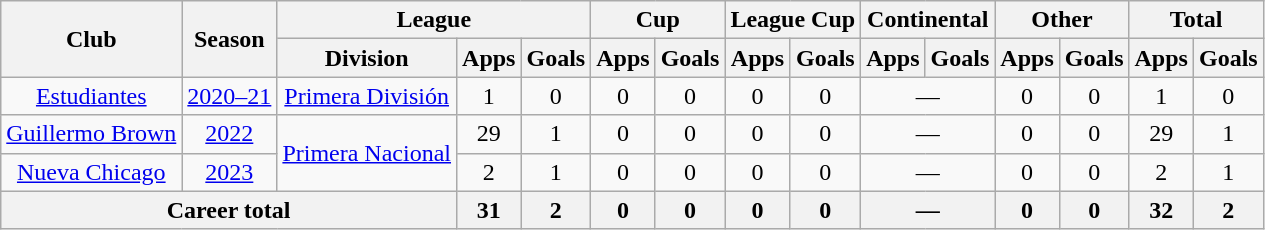<table class="wikitable" style="text-align:center">
<tr>
<th rowspan="2">Club</th>
<th rowspan="2">Season</th>
<th colspan="3">League</th>
<th colspan="2">Cup</th>
<th colspan="2">League Cup</th>
<th colspan="2">Continental</th>
<th colspan="2">Other</th>
<th colspan="2">Total</th>
</tr>
<tr>
<th>Division</th>
<th>Apps</th>
<th>Goals</th>
<th>Apps</th>
<th>Goals</th>
<th>Apps</th>
<th>Goals</th>
<th>Apps</th>
<th>Goals</th>
<th>Apps</th>
<th>Goals</th>
<th>Apps</th>
<th>Goals</th>
</tr>
<tr>
<td><a href='#'>Estudiantes</a></td>
<td><a href='#'>2020–21</a></td>
<td rowspan="1"><a href='#'>Primera División</a></td>
<td>1</td>
<td>0</td>
<td>0</td>
<td>0</td>
<td>0</td>
<td>0</td>
<td colspan="2">—</td>
<td>0</td>
<td>0</td>
<td>1</td>
<td>0</td>
</tr>
<tr>
<td><a href='#'>Guillermo Brown</a></td>
<td><a href='#'>2022</a></td>
<td rowspan="2"><a href='#'>Primera Nacional</a></td>
<td>29</td>
<td>1</td>
<td>0</td>
<td>0</td>
<td>0</td>
<td>0</td>
<td colspan="2">—</td>
<td>0</td>
<td>0</td>
<td>29</td>
<td>1</td>
</tr>
<tr>
<td><a href='#'>Nueva Chicago</a></td>
<td><a href='#'>2023</a></td>
<td>2</td>
<td>1</td>
<td>0</td>
<td>0</td>
<td>0</td>
<td>0</td>
<td colspan="2">—</td>
<td>0</td>
<td>0</td>
<td>2</td>
<td>1</td>
</tr>
<tr>
<th colspan="3">Career total</th>
<th>31</th>
<th>2</th>
<th>0</th>
<th>0</th>
<th>0</th>
<th>0</th>
<th colspan="2">—</th>
<th>0</th>
<th>0</th>
<th>32</th>
<th>2</th>
</tr>
</table>
